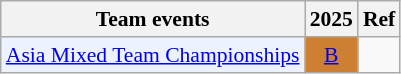<table style='font-size: 90%; text-align:center;' class='wikitable'>
<tr>
<th>Team events</th>
<th>2025</th>
<th>Ref</th>
</tr>
<tr>
<td bgcolor="#ECF2FF"; align="left"><a href='#'>Asia Mixed Team Championships</a></td>
<td bgcolor=CD7F32><a href='#'>B</a></td>
<td></td>
</tr>
</table>
